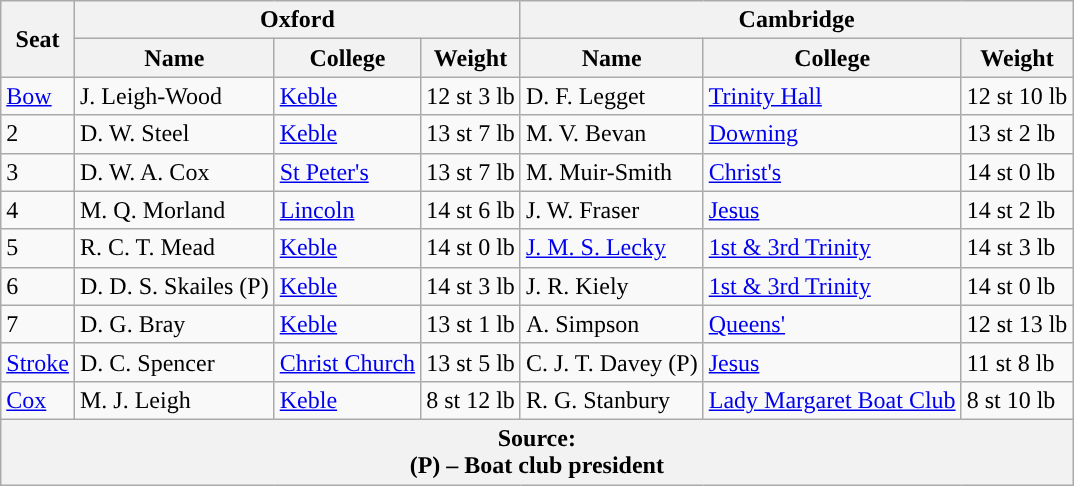<table class="wikitable">
<tr>
<th rowspan="2" scope="col">Seat</th>
<th colspan="3" scope="col">Oxford <br> </th>
<th colspan="3" scope="col">Cambridge <br> </th>
</tr>
<tr>
<th>Name</th>
<th>College</th>
<th>Weight</th>
<th>Name</th>
<th>College</th>
<th>Weight</th>
</tr>
<tr>
<td><a href='#'>Bow</a></td>
<td>J. Leigh-Wood</td>
<td><a href='#'>Keble</a></td>
<td>12 st 3 lb</td>
<td>D. F. Legget</td>
<td><a href='#'>Trinity Hall</a></td>
<td>12 st 10 lb</td>
</tr>
<tr>
<td>2</td>
<td>D. W. Steel</td>
<td><a href='#'>Keble</a></td>
<td>13 st 7 lb</td>
<td>M. V. Bevan</td>
<td><a href='#'>Downing</a></td>
<td>13 st 2 lb</td>
</tr>
<tr>
<td>3</td>
<td>D. W. A. Cox</td>
<td><a href='#'>St Peter's</a></td>
<td>13 st 7 lb</td>
<td>M. Muir-Smith</td>
<td><a href='#'>Christ's</a></td>
<td>14 st 0 lb</td>
</tr>
<tr>
<td>4</td>
<td>M. Q. Morland</td>
<td><a href='#'>Lincoln</a></td>
<td>14 st 6 lb</td>
<td>J. W. Fraser</td>
<td><a href='#'>Jesus</a></td>
<td>14 st 2 lb</td>
</tr>
<tr>
<td>5</td>
<td>R. C. T. Mead</td>
<td><a href='#'>Keble</a></td>
<td>14 st 0 lb</td>
<td><a href='#'>J. M. S. Lecky</a></td>
<td><a href='#'>1st & 3rd Trinity</a></td>
<td>14 st 3 lb</td>
</tr>
<tr>
<td>6</td>
<td>D. D. S. Skailes (P)</td>
<td><a href='#'>Keble</a></td>
<td>14 st 3 lb</td>
<td>J. R. Kiely</td>
<td><a href='#'>1st & 3rd Trinity</a></td>
<td>14 st 0 lb</td>
</tr>
<tr>
<td>7</td>
<td>D. G. Bray</td>
<td><a href='#'>Keble</a></td>
<td>13 st 1 lb</td>
<td>A. Simpson</td>
<td><a href='#'>Queens'</a></td>
<td>12 st 13 lb</td>
</tr>
<tr>
<td><a href='#'>Stroke</a></td>
<td>D. C. Spencer</td>
<td><a href='#'>Christ Church</a></td>
<td>13 st 5 lb</td>
<td>C. J. T. Davey (P)</td>
<td><a href='#'>Jesus</a></td>
<td>11 st 8 lb</td>
</tr>
<tr>
<td><a href='#'>Cox</a></td>
<td>M. J. Leigh</td>
<td><a href='#'>Keble</a></td>
<td>8 st 12 lb</td>
<td>R. G. Stanbury</td>
<td><a href='#'>Lady Margaret Boat Club</a></td>
<td>8 st 10 lb</td>
</tr>
<tr>
<th colspan="7">Source:<br>(P) – Boat club president</th>
</tr>
</table>
